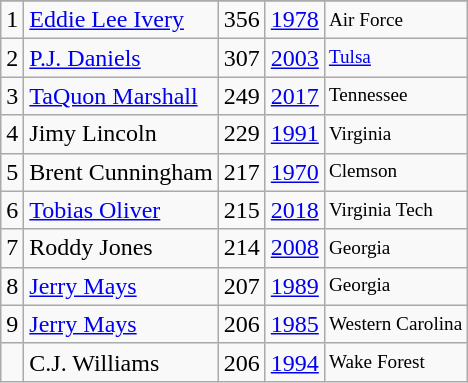<table class="wikitable">
<tr>
</tr>
<tr>
<td>1</td>
<td><a href='#'>Eddie Lee Ivery</a></td>
<td>356</td>
<td><a href='#'>1978</a></td>
<td style="font-size:80%;">Air Force</td>
</tr>
<tr>
<td>2</td>
<td><a href='#'>P.J. Daniels</a></td>
<td>307</td>
<td><a href='#'>2003</a></td>
<td style="font-size:80%;"><a href='#'>Tulsa</a></td>
</tr>
<tr>
<td>3</td>
<td><a href='#'>TaQuon Marshall</a></td>
<td>249</td>
<td><a href='#'>2017</a></td>
<td style="font-size:80%;">Tennessee</td>
</tr>
<tr>
<td>4</td>
<td>Jimy Lincoln</td>
<td>229</td>
<td><a href='#'>1991</a></td>
<td style="font-size:80%;">Virginia</td>
</tr>
<tr>
<td>5</td>
<td>Brent Cunningham</td>
<td>217</td>
<td><a href='#'>1970</a></td>
<td style="font-size:80%;">Clemson</td>
</tr>
<tr>
<td>6</td>
<td><a href='#'>Tobias Oliver</a></td>
<td>215</td>
<td><a href='#'>2018</a></td>
<td style="font-size:80%;">Virginia Tech</td>
</tr>
<tr>
<td>7</td>
<td>Roddy Jones</td>
<td>214</td>
<td><a href='#'>2008</a></td>
<td style="font-size:80%;">Georgia</td>
</tr>
<tr>
<td>8</td>
<td><a href='#'>Jerry Mays</a></td>
<td>207</td>
<td><a href='#'>1989</a></td>
<td style="font-size:80%;">Georgia</td>
</tr>
<tr>
<td>9</td>
<td><a href='#'>Jerry Mays</a></td>
<td>206</td>
<td><a href='#'>1985</a></td>
<td style="font-size:80%;">Western Carolina</td>
</tr>
<tr>
<td></td>
<td>C.J. Williams</td>
<td>206</td>
<td><a href='#'>1994</a></td>
<td style="font-size:80%;">Wake Forest</td>
</tr>
</table>
